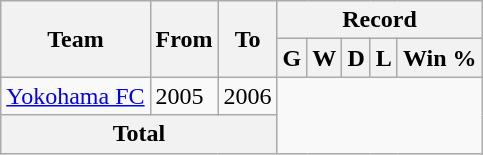<table class="wikitable" style="text-align: center">
<tr>
<th rowspan="2">Team</th>
<th rowspan="2">From</th>
<th rowspan="2">To</th>
<th colspan="5">Record</th>
</tr>
<tr>
<th>G</th>
<th>W</th>
<th>D</th>
<th>L</th>
<th>Win %</th>
</tr>
<tr>
<td align="left"><a href='#'>Yokohama FC</a></td>
<td align="left">2005</td>
<td align="left">2006<br></td>
</tr>
<tr>
<th colspan="3">Total<br></th>
</tr>
</table>
